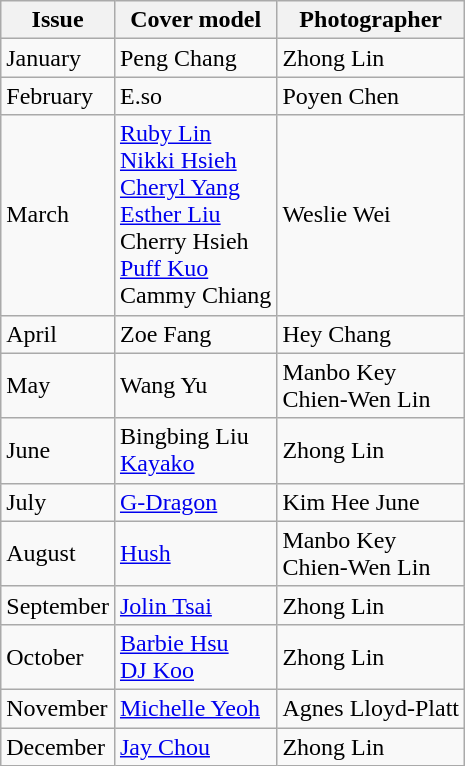<table class="wikitable">
<tr>
<th>Issue</th>
<th>Cover model</th>
<th>Photographer</th>
</tr>
<tr>
<td>January</td>
<td>Peng Chang</td>
<td>Zhong Lin</td>
</tr>
<tr>
<td>February</td>
<td>E.so</td>
<td>Poyen Chen</td>
</tr>
<tr>
<td>March</td>
<td><a href='#'>Ruby Lin</a> <br> <a href='#'>Nikki Hsieh</a> <br> <a href='#'>Cheryl Yang</a> <br> <a href='#'>Esther Liu</a> <br> Cherry Hsieh <br> <a href='#'>Puff Kuo</a> <br> Cammy Chiang</td>
<td>Weslie Wei</td>
</tr>
<tr>
<td>April</td>
<td>Zoe Fang</td>
<td>Hey Chang</td>
</tr>
<tr>
<td>May</td>
<td>Wang Yu</td>
<td>Manbo Key <br> Chien-Wen Lin</td>
</tr>
<tr>
<td>June</td>
<td>Bingbing Liu <br> <a href='#'>Kayako</a></td>
<td>Zhong Lin</td>
</tr>
<tr>
<td>July</td>
<td><a href='#'>G-Dragon</a></td>
<td>Kim Hee June</td>
</tr>
<tr>
<td>August</td>
<td><a href='#'>Hush</a></td>
<td>Manbo Key <br> Chien-Wen Lin</td>
</tr>
<tr>
<td>September</td>
<td><a href='#'>Jolin Tsai</a></td>
<td>Zhong Lin</td>
</tr>
<tr>
<td>October</td>
<td><a href='#'>Barbie Hsu</a> <br> <a href='#'>DJ Koo</a></td>
<td>Zhong Lin</td>
</tr>
<tr>
<td>November</td>
<td><a href='#'>Michelle Yeoh</a></td>
<td>Agnes Lloyd-Platt</td>
</tr>
<tr>
<td>December</td>
<td><a href='#'>Jay Chou</a></td>
<td>Zhong Lin</td>
</tr>
</table>
